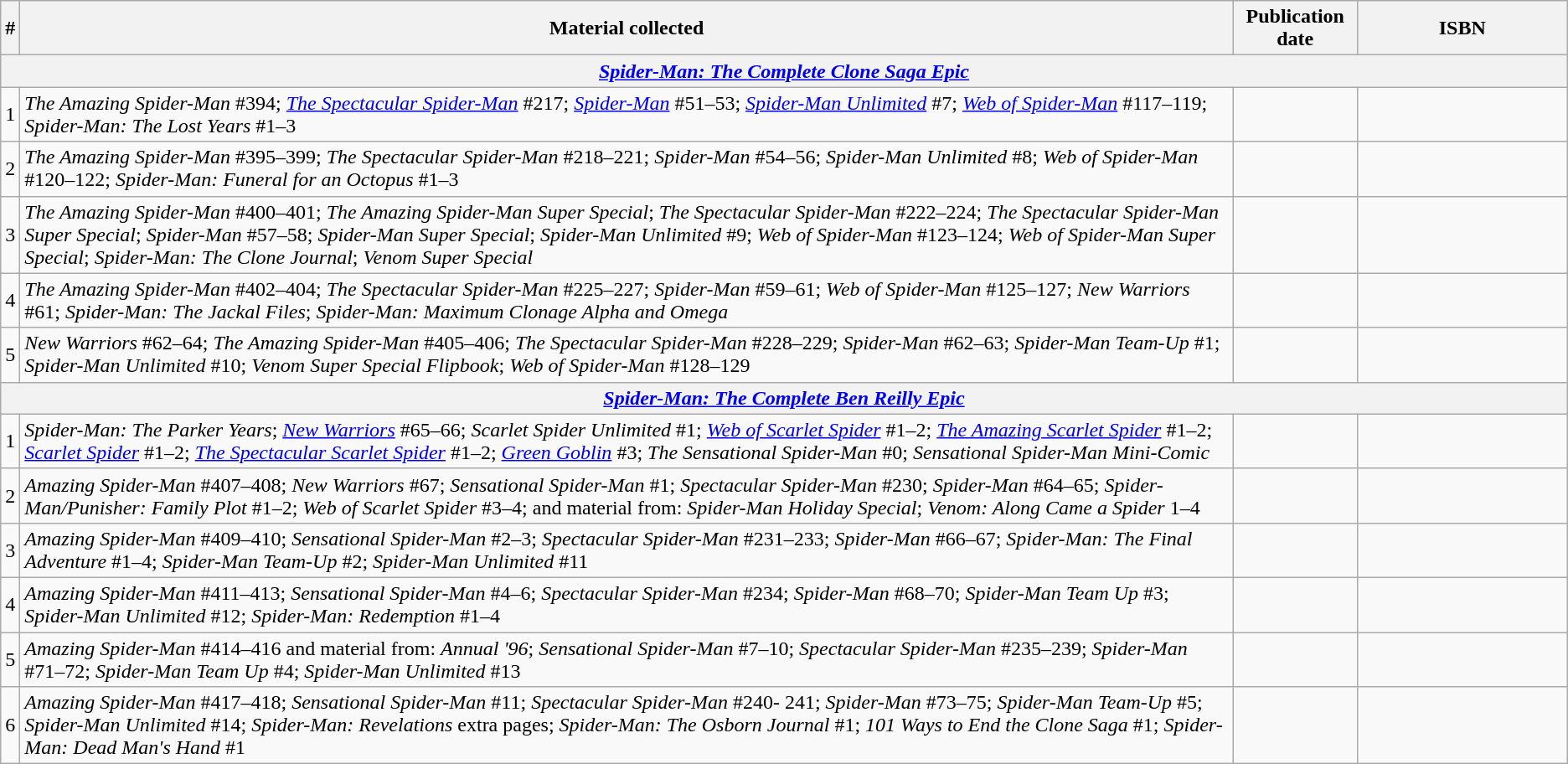<table class="wikitable sortable">
<tr>
<th>#</th>
<th class="unsortable">Material collected</th>
<th>Publication date</th>
<th style="width: 10em;" class="unsortable">ISBN</th>
</tr>
<tr>
<th colspan="4"><strong><em><a href='#'>Spider-Man: The Complete Clone Saga Epic</a></em></strong></th>
</tr>
<tr>
<td>1</td>
<td><em>The Amazing Spider-Man</em> #394; <em><a href='#'>The Spectacular Spider-Man</a></em> #217; <em><a href='#'>Spider-Man</a></em> #51–53; <em><a href='#'>Spider-Man Unlimited</a></em> #7; <em><a href='#'>Web of Spider-Man</a></em> #117–119; <em>Spider-Man: The Lost Years</em> #1–3</td>
<td></td>
<td></td>
</tr>
<tr>
<td>2</td>
<td><em>The Amazing Spider-Man</em> #395–399; <em>The Spectacular Spider-Man</em> #218–221; <em>Spider-Man</em> #54–56; <em>Spider-Man Unlimited</em> #8; <em>Web of Spider-Man</em> #120–122; <em>Spider-Man: Funeral for an Octopus</em> #1–3</td>
<td></td>
<td></td>
</tr>
<tr>
<td>3</td>
<td><em>The Amazing Spider-Man</em> #400–401; <em>The Amazing Spider-Man Super Special</em>; <em>The Spectacular Spider-Man</em> #222–224; <em>The Spectacular Spider-Man Super Special</em>; <em>Spider-Man</em> #57–58; <em>Spider-Man Super Special</em>; <em>Spider-Man Unlimited</em> #9; <em>Web of Spider-Man</em> #123–124; <em>Web of Spider-Man Super Special</em>; <em>Spider-Man: The Clone Journal</em>; <em>Venom Super Special</em></td>
<td></td>
<td></td>
</tr>
<tr>
<td>4</td>
<td><em>The Amazing Spider-Man</em> #402–404; <em>The Spectacular Spider-Man</em> #225–227; <em>Spider-Man</em> #59–61; <em>Web of Spider-Man</em> #125–127; <em>New Warriors</em> #61; <em>Spider-Man: The Jackal Files</em>; <em>Spider-Man: Maximum Clonage Alpha and Omega</em></td>
<td></td>
<td></td>
</tr>
<tr>
<td>5</td>
<td><em>New Warriors</em> #62–64; <em>The Amazing Spider-Man</em> #405–406; <em>The Spectacular Spider-Man</em> #228–229; <em>Spider-Man</em> #62–63; <em>Spider-Man Team-Up</em> #1; <em>Spider-Man Unlimited</em> #10; <em>Venom Super Special Flipbook</em>; <em>Web of Spider-Man</em> #128–129</td>
<td></td>
<td></td>
</tr>
<tr>
<th colspan="4"><strong><em><a href='#'>Spider-Man: The Complete Ben Reilly Epic</a></em></strong></th>
</tr>
<tr>
<td>1</td>
<td><em>Spider-Man: The Parker Years</em>; <em><a href='#'>New Warriors</a></em> #65–66; <em>Scarlet Spider Unlimited</em> #1; <em><a href='#'>Web of Scarlet Spider</a></em> #1–2; <em><a href='#'>The Amazing Scarlet Spider</a></em> #1–2; <em><a href='#'>Scarlet Spider</a></em> #1–2; <em><a href='#'>The Spectacular Scarlet Spider</a></em> #1–2; <em><a href='#'>Green Goblin</a></em> #3; <em>The Sensational Spider-Man</em> #0; <em>Sensational Spider-Man Mini-Comic</em></td>
<td></td>
<td></td>
</tr>
<tr>
<td>2</td>
<td><em>Amazing Spider-Man</em> #407–408; <em>New Warriors</em> #67; <em>Sensational Spider-Man</em> #1; <em>Spectacular Spider-Man</em> #230; <em>Spider-Man</em> #64–65; <em>Spider-Man/Punisher: Family Plot</em> #1–2; <em>Web of Scarlet Spider</em> #3–4; and material from: <em>Spider-Man Holiday Special</em>; <em>Venom: Along Came a Spider</em> 1–4</td>
<td></td>
<td></td>
</tr>
<tr>
<td>3</td>
<td><em>Amazing Spider-Man</em> #409–410; <em>Sensational Spider-Man</em> #2–3; <em>Spectacular Spider-Man</em> #231–233; <em>Spider-Man</em> #66–67; <em>Spider-Man: The Final Adventure</em> #1–4; <em>Spider-Man Team-Up</em> #2; <em>Spider-Man Unlimited</em> #11</td>
<td></td>
<td></td>
</tr>
<tr>
<td>4</td>
<td><em>Amazing Spider-Man</em> #411–413; <em>Sensational Spider-Man</em> #4–6; <em>Spectacular Spider-Man</em> #234; <em>Spider-Man</em> #68–70; <em>Spider-Man Team Up</em> #3; <em>Spider-Man Unlimited</em> #12; <em>Spider-Man: Redemption</em> #1–4</td>
<td></td>
<td></td>
</tr>
<tr>
<td>5</td>
<td><em>Amazing Spider-Man</em> #414–416 and material from: <em>Annual '96</em>; <em>Sensational Spider-Man</em> #7–10; <em>Spectacular Spider-Man</em> #235–239; <em>Spider-Man</em> #71–72; <em>Spider-Man Team Up</em> #4; <em>Spider-Man Unlimited</em> #13</td>
<td></td>
<td></td>
</tr>
<tr>
<td>6</td>
<td><em>Amazing Spider-Man</em> #417–418; <em>Sensational Spider-Man</em> #11; <em>Spectacular Spider-Man</em> #240- 241; <em>Spider-Man</em> #73–75; <em>Spider-Man Team-Up</em> #5; <em>Spider-Man Unlimited</em> #14; <em>Spider-Man: Revelations</em> extra pages; <em>Spider-Man: The Osborn Journal</em> #1; <em>101 Ways to End the Clone Saga</em> #1; <em>Spider-Man: Dead Man's Hand</em> #1</td>
<td></td>
<td></td>
</tr>
</table>
